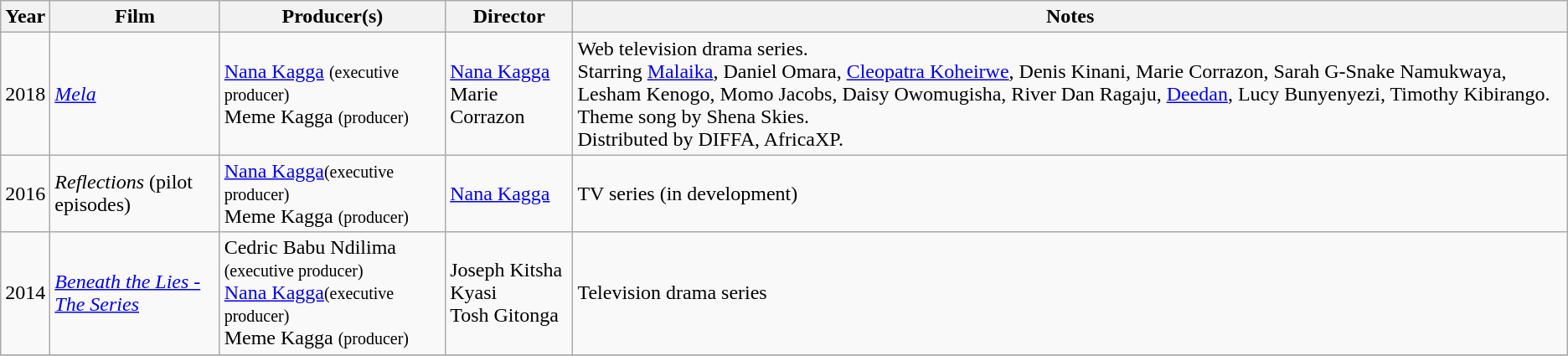<table class="wikitable">
<tr>
<th>Year</th>
<th>Film</th>
<th>Producer(s)</th>
<th>Director</th>
<th>Notes</th>
</tr>
<tr>
<td>2018</td>
<td><em><a href='#'>Mela</a></em></td>
<td><a href='#'>Nana Kagga</a> <small>(executive producer)</small> <br>Meme Kagga <small>(producer)</small></td>
<td><a href='#'>Nana Kagga</a> <br> Marie Corrazon</td>
<td>Web television drama series.<br>Starring <a href='#'>Malaika</a>, Daniel Omara, <a href='#'>Cleopatra Koheirwe</a>, Denis Kinani, Marie Corrazon, Sarah G-Snake Namukwaya, Lesham Kenogo, Momo Jacobs, Daisy Owomugisha, River Dan Ragaju, <a href='#'>Deedan</a>, Lucy Bunyenyezi, Timothy Kibirango.<br>Theme song by Shena Skies.<br>Distributed by DIFFA, AfricaXP.</td>
</tr>
<tr>
<td>2016</td>
<td><em>Reflections</em> (pilot episodes)</td>
<td><a href='#'>Nana Kagga</a><small>(executive producer)</small> <br>Meme Kagga <small>(producer)</small></td>
<td><a href='#'>Nana Kagga</a></td>
<td>TV series (in development)</td>
</tr>
<tr>
<td>2014</td>
<td><em><a href='#'>Beneath the Lies - The Series</a></em></td>
<td>Cedric Babu Ndilima <small>(executive producer)</small><br><a href='#'>Nana Kagga</a><small>(executive producer)</small><br>Meme Kagga <small>(producer)</small></td>
<td>Joseph Kitsha Kyasi <br>Tosh Gitonga</td>
<td>Television drama series</td>
</tr>
<tr>
</tr>
</table>
